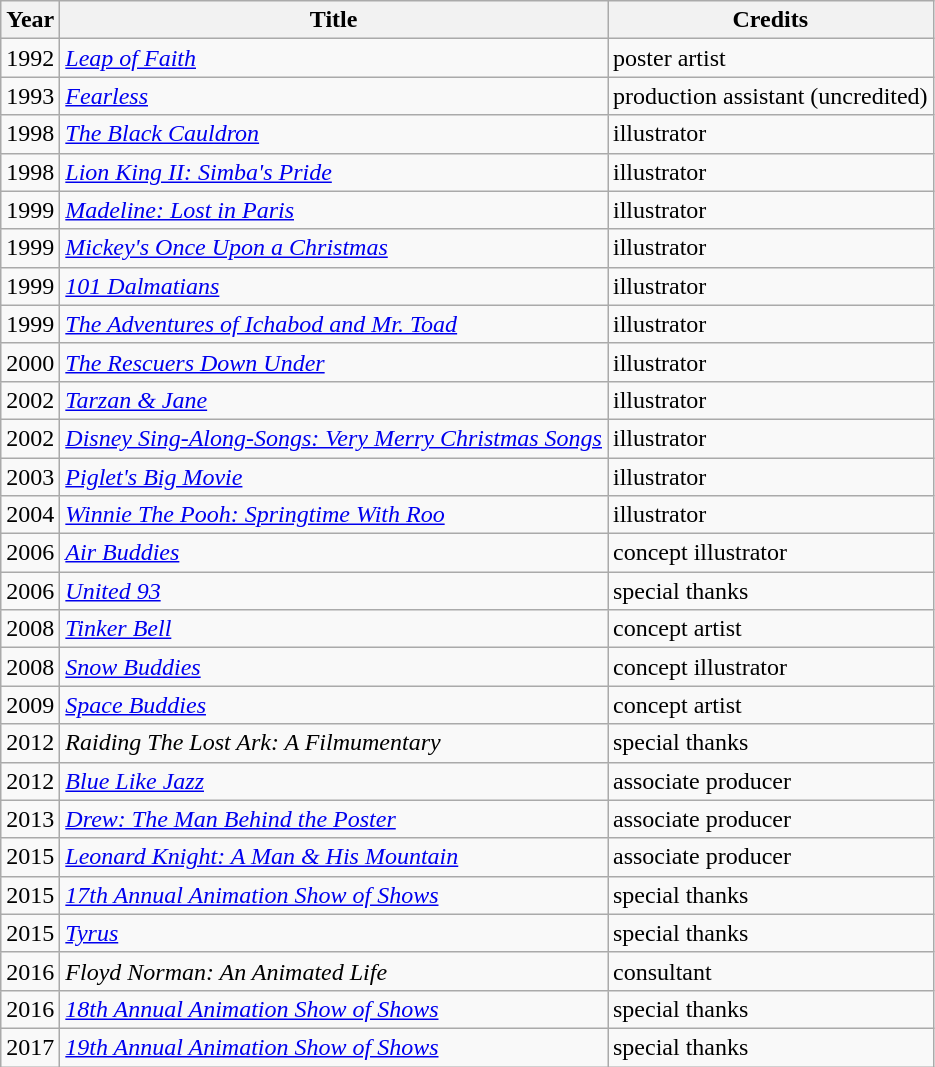<table class="wikitable sortable">
<tr>
<th>Year</th>
<th>Title</th>
<th>Credits</th>
</tr>
<tr>
<td>1992</td>
<td><a href='#'><em>Leap of Faith</em></a></td>
<td>poster artist</td>
</tr>
<tr>
<td>1993</td>
<td><a href='#'><em>Fearless</em></a></td>
<td>production assistant (uncredited)</td>
</tr>
<tr>
<td>1998</td>
<td><a href='#'><em>The Black Cauldron</em></a></td>
<td>illustrator</td>
</tr>
<tr>
<td>1998</td>
<td><a href='#'><em>Lion King II: Simba's Pride</em></a></td>
<td>illustrator</td>
</tr>
<tr>
<td>1999</td>
<td><em><a href='#'>Madeline: Lost in Paris</a></em></td>
<td>illustrator</td>
</tr>
<tr>
<td>1999</td>
<td><em><a href='#'>Mickey's Once Upon a Christmas</a></em></td>
<td>illustrator</td>
</tr>
<tr>
<td>1999</td>
<td><a href='#'><em>101 Dalmatians</em></a></td>
<td>illustrator</td>
</tr>
<tr>
<td>1999</td>
<td><em><a href='#'>The Adventures of Ichabod and Mr. Toad</a></em></td>
<td>illustrator</td>
</tr>
<tr>
<td>2000</td>
<td><em><a href='#'>The Rescuers Down Under</a></em></td>
<td>illustrator</td>
</tr>
<tr>
<td>2002</td>
<td><em><a href='#'>Tarzan & Jane</a></em></td>
<td>illustrator</td>
</tr>
<tr>
<td>2002</td>
<td><a href='#'><em>Disney Sing-Along-Songs: Very Merry Christmas Songs</em></a></td>
<td>illustrator</td>
</tr>
<tr>
<td>2003</td>
<td><em><a href='#'>Piglet's Big Movie</a></em></td>
<td>illustrator</td>
</tr>
<tr>
<td>2004</td>
<td><a href='#'><em>Winnie The Pooh: Springtime With Roo</em></a></td>
<td>illustrator</td>
</tr>
<tr>
<td>2006</td>
<td><em><a href='#'>Air Buddies</a></em></td>
<td>concept illustrator</td>
</tr>
<tr>
<td>2006</td>
<td><a href='#'><em>United 93</em></a></td>
<td>special thanks</td>
</tr>
<tr>
<td>2008</td>
<td><a href='#'><em>Tinker Bell</em></a></td>
<td>concept artist</td>
</tr>
<tr>
<td>2008</td>
<td><em><a href='#'>Snow Buddies</a></em></td>
<td>concept illustrator</td>
</tr>
<tr>
<td>2009</td>
<td><em><a href='#'>Space Buddies</a></em></td>
<td>concept artist</td>
</tr>
<tr>
<td>2012</td>
<td><em>Raiding The Lost Ark: A Filmumentary</em></td>
<td>special thanks</td>
</tr>
<tr>
<td>2012</td>
<td><a href='#'><em>Blue Like Jazz</em></a></td>
<td>associate producer</td>
</tr>
<tr>
<td>2013</td>
<td><em><a href='#'>Drew: The Man Behind the Poster</a></em></td>
<td>associate producer</td>
</tr>
<tr>
<td>2015</td>
<td><em><a href='#'>Leonard Knight: A Man & His Mountain</a></em></td>
<td>associate producer</td>
</tr>
<tr>
<td>2015</td>
<td><a href='#'><em>17th Annual Animation Show of Shows</em></a></td>
<td>special thanks</td>
</tr>
<tr>
<td>2015</td>
<td><a href='#'><em>Tyrus</em></a></td>
<td>special thanks</td>
</tr>
<tr>
<td>2016</td>
<td><em>Floyd Norman: An Animated Life</em></td>
<td>consultant</td>
</tr>
<tr>
<td>2016</td>
<td><a href='#'><em>18th Annual Animation Show of Shows</em></a></td>
<td>special thanks</td>
</tr>
<tr>
<td>2017</td>
<td><a href='#'><em>19th Annual Animation Show of Shows</em></a></td>
<td>special thanks</td>
</tr>
</table>
